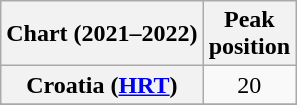<table class="wikitable sortable plainrowheaders" style="text-align:center">
<tr>
<th scope="col">Chart (2021–2022)</th>
<th scope="col">Peak<br>position</th>
</tr>
<tr>
<th scope="row">Croatia (<a href='#'>HRT</a>)</th>
<td>20</td>
</tr>
<tr>
</tr>
<tr>
</tr>
<tr>
</tr>
</table>
